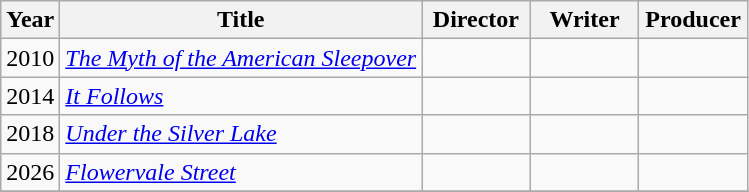<table class="wikitable">
<tr>
<th>Year</th>
<th>Title</th>
<th width=65>Director</th>
<th width=65>Writer</th>
<th width=65>Producer</th>
</tr>
<tr>
<td>2010</td>
<td><em><a href='#'>The Myth of the American Sleepover</a></em></td>
<td></td>
<td></td>
<td></td>
</tr>
<tr>
<td>2014</td>
<td><em><a href='#'>It Follows</a></em></td>
<td></td>
<td></td>
<td></td>
</tr>
<tr>
<td>2018</td>
<td><em><a href='#'>Under the Silver Lake</a></em></td>
<td></td>
<td></td>
<td></td>
</tr>
<tr>
<td>2026</td>
<td><em><a href='#'>Flowervale Street</a></em></td>
<td></td>
<td></td>
<td></td>
</tr>
<tr>
</tr>
</table>
